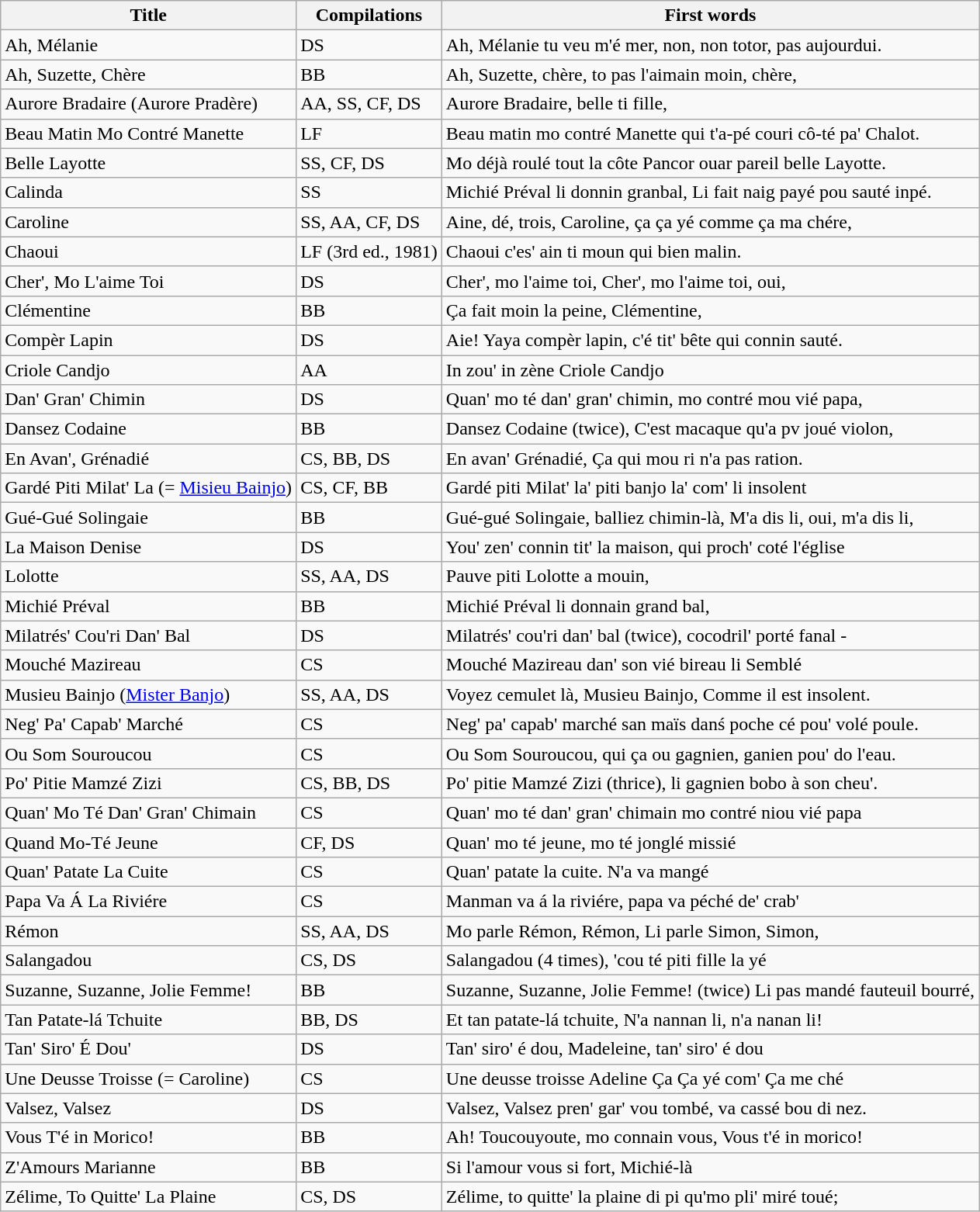<table class="wikitable">
<tr>
<th>Title</th>
<th>Compilations</th>
<th>First words</th>
</tr>
<tr>
<td>Ah, Mélanie</td>
<td>DS</td>
<td>Ah, Mélanie tu veu m'é mer, non, non totor, pas aujourdui.</td>
</tr>
<tr>
<td>Ah, Suzette, Chère</td>
<td>BB</td>
<td>Ah, Suzette, chère, to pas l'aimain moin, chère,</td>
</tr>
<tr>
<td>Aurore Bradaire (Aurore Pradère)</td>
<td>AA, SS, CF, DS</td>
<td>Aurore Bradaire, belle ti fille,</td>
</tr>
<tr>
<td>Beau Matin Mo Contré Manette</td>
<td>LF</td>
<td>Beau matin mo contré Manette qui t'a-pé couri cô-té pa' Chalot.</td>
</tr>
<tr>
<td>Belle Layotte</td>
<td>SS, CF, DS</td>
<td>Mo déjà roulé tout la côte Pancor ouar pareil belle Layotte.</td>
</tr>
<tr>
<td>Calinda</td>
<td>SS</td>
<td>Michié Préval li donnin granbal, Li fait naig payé pou sauté inpé.</td>
</tr>
<tr>
<td>Caroline</td>
<td>SS, AA, CF, DS</td>
<td>Aine, dé, trois, Caroline, ça ça yé comme ça ma chére,</td>
</tr>
<tr>
<td>Chaoui</td>
<td>LF (3rd ed., 1981)</td>
<td>Chaoui c'es' ain ti moun qui bien malin.</td>
</tr>
<tr>
<td>Cher', Mo L'aime Toi</td>
<td>DS</td>
<td>Cher', mo l'aime toi, Cher', mo l'aime toi, oui,</td>
</tr>
<tr>
<td>Clémentine</td>
<td>BB</td>
<td>Ça fait moin la peine, Clémentine,</td>
</tr>
<tr>
<td>Compèr Lapin</td>
<td>DS</td>
<td>Aie!  Yaya compèr lapin, c'é tit' bête qui connin sauté.</td>
</tr>
<tr>
<td>Criole Candjo</td>
<td>AA</td>
<td>In zou' in zène Criole Candjo</td>
</tr>
<tr>
<td>Dan' Gran' Chimin</td>
<td>DS</td>
<td>Quan' mo té dan' gran' chimin, mo contré mou vié papa,</td>
</tr>
<tr>
<td>Dansez Codaine</td>
<td>BB</td>
<td>Dansez Codaine (twice), C'est macaque qu'a pv joué violon,</td>
</tr>
<tr>
<td>En Avan', Grénadié</td>
<td>CS, BB, DS</td>
<td>En avan' Grénadié, Ça qui mou ri n'a pas ration.</td>
</tr>
<tr>
<td>Gardé Piti Milat' La (= <a href='#'>Misieu Bainjo</a>)</td>
<td>CS, CF, BB</td>
<td>Gardé piti Milat' la' piti banjo la' com' li insolent</td>
</tr>
<tr>
<td>Gué-Gué Solingaie</td>
<td>BB</td>
<td>Gué-gué Solingaie, balliez chimin-là, M'a dis li, oui, m'a dis li,</td>
</tr>
<tr>
<td>La Maison Denise</td>
<td>DS</td>
<td>You' zen' connin tit' la maison, qui proch' coté l'église</td>
</tr>
<tr>
<td>Lolotte</td>
<td>SS, AA, DS</td>
<td>Pauve piti Lolotte a mouin,</td>
</tr>
<tr>
<td>Michié Préval</td>
<td>BB</td>
<td>Michié Préval li donnain grand bal,</td>
</tr>
<tr>
<td>Milatrés' Cou'ri Dan' Bal</td>
<td>DS</td>
<td>Milatrés' cou'ri dan' bal (twice), cocodril' porté fanal -</td>
</tr>
<tr>
<td>Mouché Mazireau</td>
<td>CS</td>
<td>Mouché Mazireau dan' son vié bireau li Semblé</td>
</tr>
<tr>
<td>Musieu Bainjo (<a href='#'>Mister Banjo</a>)</td>
<td>SS, AA, DS</td>
<td>Voyez cemulet là, Musieu Bainjo, Comme il est insolent.</td>
</tr>
<tr>
<td>Neg' Pa' Capab' Marché</td>
<td>CS</td>
<td>Neg' pa' capab' marché san maïs danś poche cé pou' volé poule.</td>
</tr>
<tr>
<td>Ou Som Souroucou</td>
<td>CS</td>
<td>Ou Som Souroucou, qui ça ou gagnien, ganien pou' do l'eau.</td>
</tr>
<tr>
<td>Po' Pitie Mamzé Zizi</td>
<td>CS, BB, DS</td>
<td>Po' pitie Mamzé Zizi (thrice), li gagnien bobo à son cheu'.</td>
</tr>
<tr>
<td>Quan' Mo Té Dan' Gran' Chimain</td>
<td>CS</td>
<td>Quan' mo té dan' gran' chimain mo contré niou vié papa</td>
</tr>
<tr>
<td>Quand Mo-Té Jeune</td>
<td>CF, DS</td>
<td>Quan' mo té jeune, mo té jonglé missié</td>
</tr>
<tr>
<td>Quan' Patate La Cuite</td>
<td>CS</td>
<td>Quan' patate la cuite. N'a va mangé</td>
</tr>
<tr>
<td>Papa Va Á La Riviére</td>
<td>CS</td>
<td>Manman va á la riviére, papa va péché de' crab'</td>
</tr>
<tr>
<td>Rémon</td>
<td>SS, AA, DS</td>
<td>Mo parle Rémon, Rémon, Li parle Simon, Simon,</td>
</tr>
<tr>
<td>Salangadou</td>
<td>CS, DS</td>
<td>Salangadou (4 times), 'cou té piti fille la yé</td>
</tr>
<tr>
<td>Suzanne, Suzanne, Jolie Femme!</td>
<td>BB</td>
<td>Suzanne, Suzanne, Jolie Femme! (twice) Li pas mandé fauteuil bourré,</td>
</tr>
<tr>
<td>Tan Patate-lá Tchuite</td>
<td>BB, DS</td>
<td>Et tan patate-lá tchuite, N'a nannan li, n'a nanan li!</td>
</tr>
<tr>
<td>Tan' Siro' É Dou'</td>
<td>DS</td>
<td>Tan' siro' é dou, Madeleine, tan' siro' é dou</td>
</tr>
<tr>
<td>Une Deusse Troisse (= Caroline)</td>
<td>CS</td>
<td>Une deusse troisse Adeline Ça Ça yé com' Ça me ché</td>
</tr>
<tr>
<td>Valsez, Valsez</td>
<td>DS</td>
<td>Valsez, Valsez pren' gar' vou tombé, va cassé bou di nez.</td>
</tr>
<tr>
<td>Vous T'é in Morico!</td>
<td>BB</td>
<td>Ah! Toucouyoute, mo connain vous, Vous t'é in morico!</td>
</tr>
<tr>
<td>Z'Amours Marianne</td>
<td>BB</td>
<td>Si l'amour vous si fort, Michié-là</td>
</tr>
<tr>
<td>Zélime, To Quitte' La Plaine</td>
<td>CS, DS</td>
<td>Zélime, to quitte' la plaine di pi qu'mo pli' miré toué;</td>
</tr>
</table>
